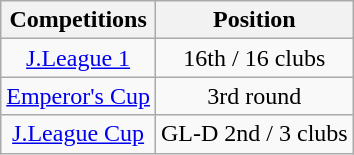<table class="wikitable" style="text-align:center;">
<tr>
<th>Competitions</th>
<th>Position</th>
</tr>
<tr>
<td><a href='#'>J.League 1</a></td>
<td>16th / 16 clubs</td>
</tr>
<tr>
<td><a href='#'>Emperor's Cup</a></td>
<td>3rd round</td>
</tr>
<tr>
<td><a href='#'>J.League Cup</a></td>
<td>GL-D 2nd / 3 clubs</td>
</tr>
</table>
